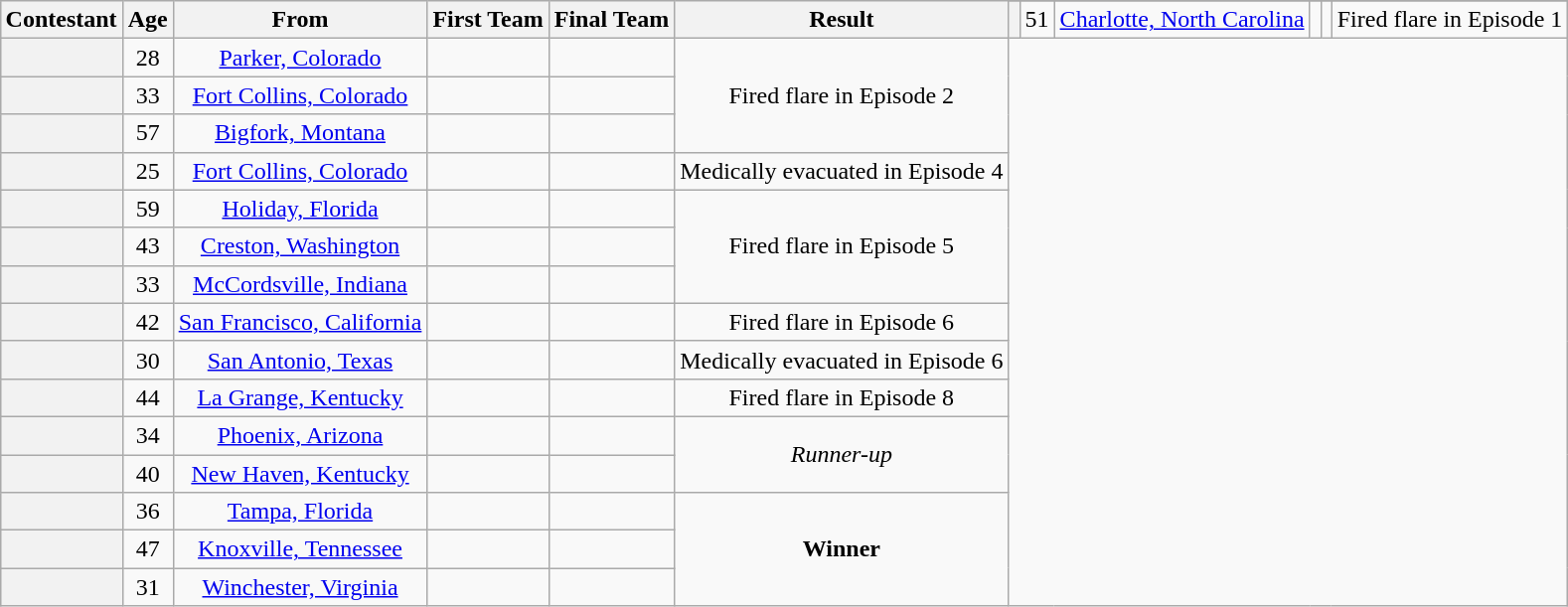<table class="wikitable sortable" style="margin:auto; text-align:center">
<tr>
<th rowspan="2" scope="col">Contestant</th>
<th rowspan="2" scope="col">Age</th>
<th rowspan="2" scope="col" class=unsortable>From</th>
<th rowspan="2" scope="col" class=unsortable>First Team</th>
<th rowspan="2" scope="col" class=unsortable>Final Team</th>
<th rowspan="2" scope="col" class=unsortable>Result</th>
</tr>
<tr>
<th scope="row" style=text-align:left></th>
<td>51</td>
<td><a href='#'>Charlotte, North Carolina</a></td>
<td></td>
<td></td>
<td>Fired flare in Episode 1</td>
</tr>
<tr>
<th scope="row" style=text-align:left></th>
<td>28</td>
<td><a href='#'>Parker, Colorado</a></td>
<td></td>
<td></td>
<td rowspan="3">Fired flare in Episode 2</td>
</tr>
<tr>
<th scope="row" style=text-align:left></th>
<td>33</td>
<td><a href='#'>Fort Collins, Colorado</a></td>
<td></td>
<td></td>
</tr>
<tr>
<th scope="row" style=text-align:left></th>
<td>57</td>
<td><a href='#'>Bigfork, Montana</a></td>
<td></td>
<td></td>
</tr>
<tr>
<th scope="row" style=text-align:left></th>
<td>25</td>
<td><a href='#'>Fort Collins, Colorado</a></td>
<td></td>
<td></td>
<td>Medically evacuated in Episode 4</td>
</tr>
<tr>
<th scope="row" style=text-align:left></th>
<td>59</td>
<td><a href='#'>Holiday, Florida</a></td>
<td></td>
<td></td>
<td rowspan="3">Fired flare in Episode 5</td>
</tr>
<tr>
<th scope="row" style=text-align:left></th>
<td>43</td>
<td><a href='#'>Creston, Washington</a></td>
<td></td>
<td></td>
</tr>
<tr>
<th scope="row" style=text-align:left></th>
<td>33</td>
<td><a href='#'>McCordsville, Indiana</a></td>
<td></td>
<td></td>
</tr>
<tr>
<th scope="row" style=text-align:left></th>
<td>42</td>
<td><a href='#'>San Francisco, California</a></td>
<td></td>
<td></td>
<td>Fired flare in Episode 6</td>
</tr>
<tr>
<th scope="row" style=text-align:left></th>
<td>30</td>
<td><a href='#'>San Antonio, Texas</a></td>
<td></td>
<td></td>
<td>Medically evacuated in Episode 6</td>
</tr>
<tr>
<th scope="row" style=text-align:left></th>
<td>44</td>
<td><a href='#'>La Grange, Kentucky</a></td>
<td></td>
<td></td>
<td>Fired flare in Episode 8</td>
</tr>
<tr>
<th scope="row" style=text-align:left></th>
<td>34</td>
<td><a href='#'>Phoenix, Arizona</a></td>
<td></td>
<td></td>
<td rowspan="2"><em>Runner-up</em></td>
</tr>
<tr>
<th scope="row" style=text-align:left></th>
<td>40</td>
<td><a href='#'>New Haven, Kentucky</a></td>
<td></td>
<td></td>
</tr>
<tr>
<th scope="row" style=text-align:left></th>
<td>36</td>
<td><a href='#'>Tampa, Florida</a></td>
<td></td>
<td></td>
<td rowspan="3"><strong>Winner</strong></td>
</tr>
<tr>
<th scope="row" style=text-align:left></th>
<td>47</td>
<td><a href='#'>Knoxville, Tennessee</a></td>
<td></td>
<td></td>
</tr>
<tr>
<th scope="row" style=text-align:left></th>
<td>31</td>
<td><a href='#'>Winchester, Virginia</a></td>
<td></td>
<td></td>
</tr>
</table>
